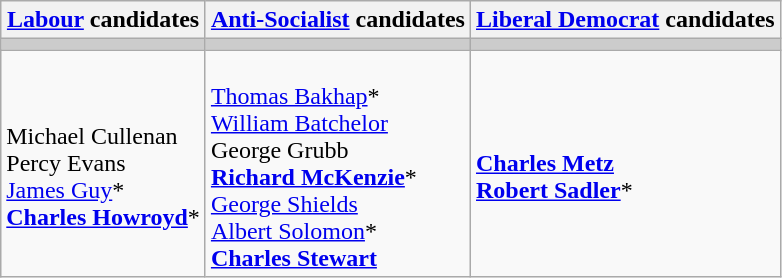<table class="wikitable">
<tr>
<th><a href='#'>Labour</a> candidates</th>
<th><a href='#'>Anti-Socialist</a> candidates</th>
<th><a href='#'>Liberal Democrat</a> candidates</th>
</tr>
<tr bgcolor="#cccccc">
<td></td>
<td></td>
<td></td>
</tr>
<tr>
<td><br>Michael Cullenan<br>
Percy Evans<br>
<a href='#'>James Guy</a>*<br>
<strong><a href='#'>Charles Howroyd</a></strong>*<br></td>
<td><br><a href='#'>Thomas Bakhap</a>*<br>
<a href='#'>William Batchelor</a><br>
George Grubb<br>
<strong><a href='#'>Richard McKenzie</a></strong>*<br>
<a href='#'>George Shields</a><br>
<a href='#'>Albert Solomon</a>*<br>
<strong><a href='#'>Charles Stewart</a></strong></td>
<td><br><strong><a href='#'>Charles Metz</a></strong><br>
<strong><a href='#'>Robert Sadler</a></strong>*</td>
</tr>
</table>
